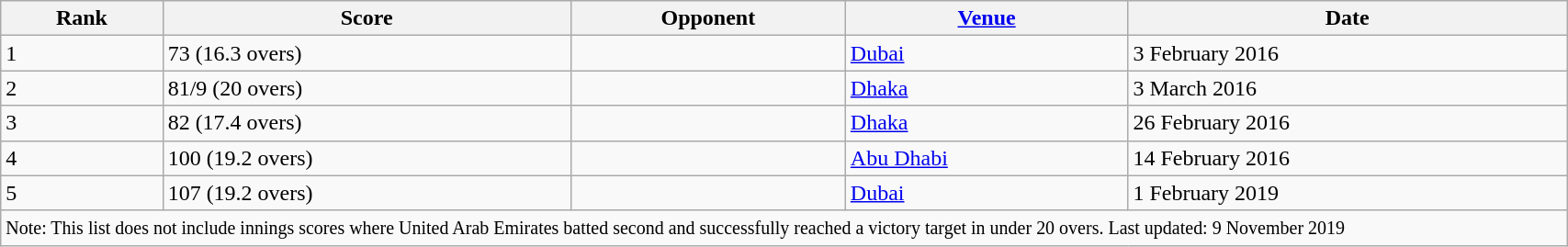<table class="wikitable" style="width:90%;">
<tr>
<th>Rank</th>
<th>Score</th>
<th>Opponent</th>
<th><a href='#'>Venue</a></th>
<th>Date</th>
</tr>
<tr>
<td>1</td>
<td>73 (16.3 overs)</td>
<td></td>
<td><a href='#'>Dubai</a></td>
<td>3 February 2016</td>
</tr>
<tr>
<td>2</td>
<td>81/9 (20 overs)</td>
<td></td>
<td><a href='#'>Dhaka</a></td>
<td>3 March 2016</td>
</tr>
<tr>
<td>3</td>
<td>82 (17.4 overs)</td>
<td></td>
<td><a href='#'>Dhaka</a></td>
<td>26 February 2016</td>
</tr>
<tr>
<td>4</td>
<td>100 (19.2 overs)</td>
<td></td>
<td><a href='#'>Abu Dhabi</a></td>
<td>14 February 2016</td>
</tr>
<tr>
<td>5</td>
<td>107 (19.2 overs)</td>
<td></td>
<td><a href='#'>Dubai</a></td>
<td>1 February 2019</td>
</tr>
<tr>
<td colspan=5><small>Note: This list does not include innings scores where United Arab Emirates batted second and successfully reached a victory target in under 20 overs. Last updated: 9 November 2019</small></td>
</tr>
</table>
